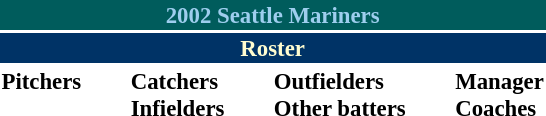<table class="toccolours" style="font-size: 95%;">
<tr>
<th colspan="10" style="background-color: #005c5c; color:#9ECEEE; text-align: center;">2002 Seattle Mariners</th>
</tr>
<tr>
<td colspan="10" style="background-color: #003366; color: #FFFDD0; text-align: center;"><strong>Roster</strong></td>
</tr>
<tr>
<td valign="top"><strong>Pitchers</strong><br>

















</td>
<td width="25px"></td>
<td valign="top"><strong>Catchers</strong><br>


<strong>Infielders</strong>






</td>
<td width="25px"></td>
<td valign="top"><strong>Outfielders</strong><br>








<strong>Other batters</strong>

</td>
<td width="25px"></td>
<td valign="top"><strong>Manager</strong><br>
<strong>Coaches</strong>





</td>
</tr>
</table>
